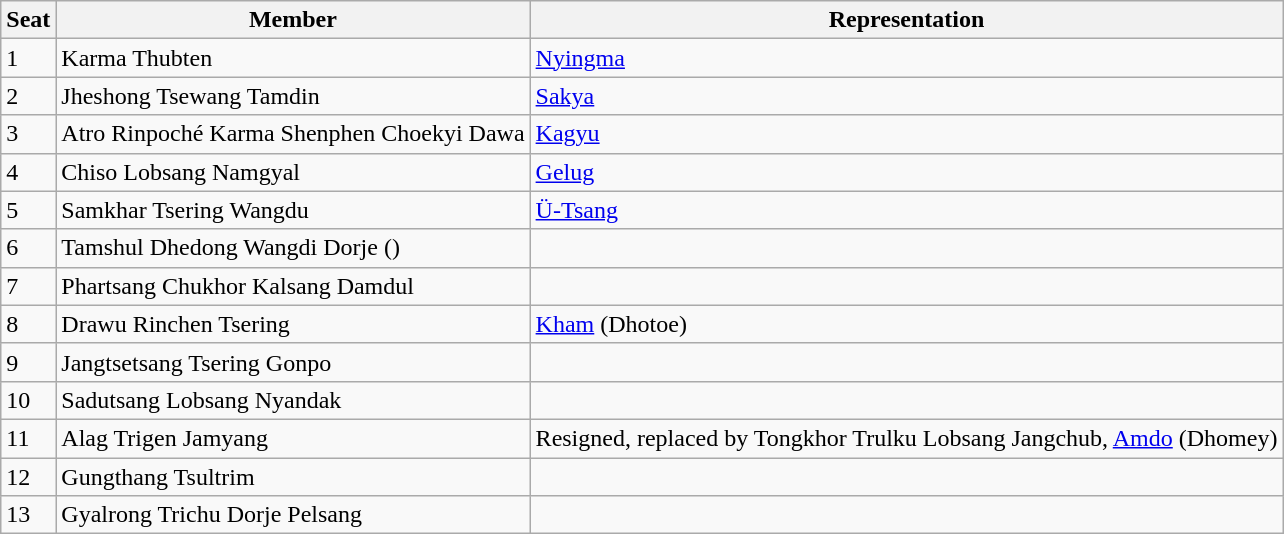<table class="wikitable">
<tr>
<th>Seat</th>
<th>Member</th>
<th>Representation</th>
</tr>
<tr>
<td>1</td>
<td>Karma Thubten</td>
<td><a href='#'>Nyingma</a></td>
</tr>
<tr>
<td>2</td>
<td>Jheshong Tsewang Tamdin</td>
<td><a href='#'>Sakya</a></td>
</tr>
<tr>
<td>3</td>
<td>Atro Rinpoché Karma Shenphen Choekyi Dawa</td>
<td><a href='#'>Kagyu</a></td>
</tr>
<tr>
<td>4</td>
<td>Chiso Lobsang Namgyal</td>
<td><a href='#'>Gelug</a></td>
</tr>
<tr>
<td>5</td>
<td>Samkhar Tsering Wangdu</td>
<td><a href='#'>Ü-Tsang</a></td>
</tr>
<tr>
<td>6</td>
<td>Tamshul Dhedong Wangdi Dorje ()</td>
<td></td>
</tr>
<tr>
<td>7</td>
<td>Phartsang Chukhor Kalsang Damdul</td>
<td></td>
</tr>
<tr>
<td>8</td>
<td>Drawu Rinchen Tsering</td>
<td><a href='#'>Kham</a> (Dhotoe)</td>
</tr>
<tr>
<td>9</td>
<td>Jangtsetsang Tsering Gonpo</td>
<td></td>
</tr>
<tr>
<td>10</td>
<td>Sadutsang Lobsang Nyandak</td>
<td></td>
</tr>
<tr>
<td>11</td>
<td>Alag Trigen Jamyang</td>
<td>Resigned, replaced by Tongkhor Trulku Lobsang Jangchub, <a href='#'>Amdo</a> (Dhomey)</td>
</tr>
<tr>
<td>12</td>
<td>Gungthang Tsultrim</td>
<td></td>
</tr>
<tr>
<td>13</td>
<td>Gyalrong Trichu Dorje Pelsang</td>
<td></td>
</tr>
</table>
